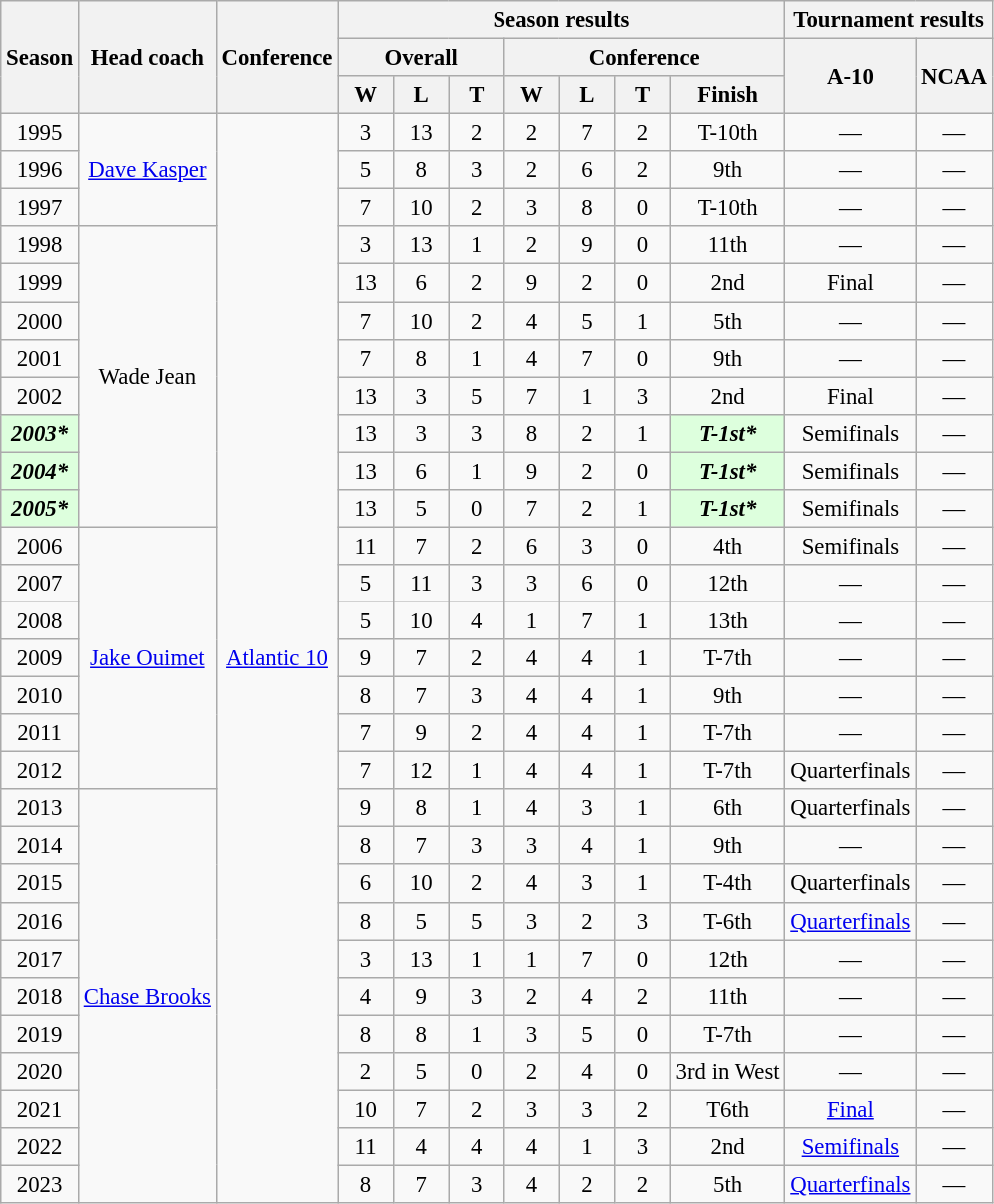<table class="wikitable" style="font-size: 95%; text-align:center;">
<tr>
<th rowspan=3>Season</th>
<th rowspan=3>Head coach</th>
<th rowspan=3>Conference</th>
<th colspan=7>Season results</th>
<th colspan=2>Tournament results</th>
</tr>
<tr>
<th colspan=3>Overall</th>
<th colspan=4>Conference</th>
<th rowspan=2>A-10</th>
<th rowspan=2>NCAA</th>
</tr>
<tr>
<th width=30>W</th>
<th width=30>L</th>
<th width=30>T</th>
<th width=30>W</th>
<th width=30>L</th>
<th width=30>T</th>
<th>Finish</th>
</tr>
<tr>
<td>1995</td>
<td rowspan="3"><a href='#'>Dave Kasper</a></td>
<td rowspan="29"><a href='#'>Atlantic 10</a></td>
<td>3</td>
<td>13</td>
<td>2</td>
<td>2</td>
<td>7</td>
<td>2</td>
<td>T-10th</td>
<td>—</td>
<td>—</td>
</tr>
<tr>
<td>1996</td>
<td>5</td>
<td>8</td>
<td>3</td>
<td>2</td>
<td>6</td>
<td>2</td>
<td>9th</td>
<td>—</td>
<td>—</td>
</tr>
<tr>
<td>1997</td>
<td>7</td>
<td>10</td>
<td>2</td>
<td>3</td>
<td>8</td>
<td>0</td>
<td>T-10th</td>
<td>—</td>
<td>—</td>
</tr>
<tr>
<td>1998</td>
<td rowspan="8">Wade Jean</td>
<td>3</td>
<td>13</td>
<td>1</td>
<td>2</td>
<td>9</td>
<td>0</td>
<td>11th</td>
<td>—</td>
<td>—</td>
</tr>
<tr>
<td>1999</td>
<td>13</td>
<td>6</td>
<td>2</td>
<td>9</td>
<td>2</td>
<td>0</td>
<td>2nd</td>
<td>Final</td>
<td>—</td>
</tr>
<tr>
<td>2000</td>
<td>7</td>
<td>10</td>
<td>2</td>
<td>4</td>
<td>5</td>
<td>1</td>
<td>5th</td>
<td>—</td>
<td>—</td>
</tr>
<tr>
<td>2001</td>
<td>7</td>
<td>8</td>
<td>1</td>
<td>4</td>
<td>7</td>
<td>0</td>
<td>9th</td>
<td>—</td>
<td>—</td>
</tr>
<tr>
<td>2002</td>
<td>13</td>
<td>3</td>
<td>5</td>
<td>7</td>
<td>1</td>
<td>3</td>
<td>2nd</td>
<td>Final</td>
<td>—</td>
</tr>
<tr>
<td bgcolor="#ddffdd"><strong><em>2003*</em></strong></td>
<td>13</td>
<td>3</td>
<td>3</td>
<td>8</td>
<td>2</td>
<td>1</td>
<td bgcolor="#ddffdd"><strong><em>T-1st*</em></strong></td>
<td>Semifinals</td>
<td>—</td>
</tr>
<tr>
<td bgcolor="#ddffdd"><strong><em>2004*</em></strong></td>
<td>13</td>
<td>6</td>
<td>1</td>
<td>9</td>
<td>2</td>
<td>0</td>
<td bgcolor="#ddffdd"><strong><em>T-1st*</em></strong></td>
<td>Semifinals</td>
<td>—</td>
</tr>
<tr>
<td bgcolor="#ddffdd"><strong><em>2005*</em></strong></td>
<td>13</td>
<td>5</td>
<td>0</td>
<td>7</td>
<td>2</td>
<td>1</td>
<td bgcolor="#ddffdd"><strong><em>T-1st*</em></strong></td>
<td>Semifinals</td>
<td>—</td>
</tr>
<tr>
<td>2006</td>
<td rowspan="7"><a href='#'>Jake Ouimet</a></td>
<td>11</td>
<td>7</td>
<td>2</td>
<td>6</td>
<td>3</td>
<td>0</td>
<td>4th</td>
<td>Semifinals</td>
<td>—</td>
</tr>
<tr>
<td>2007</td>
<td>5</td>
<td>11</td>
<td>3</td>
<td>3</td>
<td>6</td>
<td>0</td>
<td>12th</td>
<td>—</td>
<td>—</td>
</tr>
<tr>
<td>2008</td>
<td>5</td>
<td>10</td>
<td>4</td>
<td>1</td>
<td>7</td>
<td>1</td>
<td>13th</td>
<td>—</td>
<td>—</td>
</tr>
<tr>
<td>2009</td>
<td>9</td>
<td>7</td>
<td>2</td>
<td>4</td>
<td>4</td>
<td>1</td>
<td>T-7th</td>
<td>—</td>
<td>—</td>
</tr>
<tr>
<td>2010</td>
<td>8</td>
<td>7</td>
<td>3</td>
<td>4</td>
<td>4</td>
<td>1</td>
<td>9th</td>
<td>—</td>
<td>—</td>
</tr>
<tr>
<td>2011</td>
<td>7</td>
<td>9</td>
<td>2</td>
<td>4</td>
<td>4</td>
<td>1</td>
<td>T-7th</td>
<td>—</td>
<td>—</td>
</tr>
<tr>
<td>2012</td>
<td>7</td>
<td>12</td>
<td>1</td>
<td>4</td>
<td>4</td>
<td>1</td>
<td>T-7th</td>
<td>Quarterfinals</td>
<td>—</td>
</tr>
<tr>
<td>2013</td>
<td rowspan="11"><a href='#'>Chase Brooks</a></td>
<td>9</td>
<td>8</td>
<td>1</td>
<td>4</td>
<td>3</td>
<td>1</td>
<td>6th</td>
<td>Quarterfinals</td>
<td>—</td>
</tr>
<tr>
<td>2014</td>
<td>8</td>
<td>7</td>
<td>3</td>
<td>3</td>
<td>4</td>
<td>1</td>
<td>9th</td>
<td>—</td>
<td>—</td>
</tr>
<tr>
<td>2015</td>
<td>6</td>
<td>10</td>
<td>2</td>
<td>4</td>
<td>3</td>
<td>1</td>
<td>T-4th</td>
<td>Quarterfinals</td>
<td>—</td>
</tr>
<tr>
<td>2016</td>
<td>8</td>
<td>5</td>
<td>5</td>
<td>3</td>
<td>2</td>
<td>3</td>
<td>T-6th</td>
<td><a href='#'>Quarterfinals</a></td>
<td>—</td>
</tr>
<tr>
<td>2017</td>
<td>3</td>
<td>13</td>
<td>1</td>
<td>1</td>
<td>7</td>
<td>0</td>
<td>12th</td>
<td>—</td>
<td>—</td>
</tr>
<tr>
<td>2018</td>
<td>4</td>
<td>9</td>
<td>3</td>
<td>2</td>
<td>4</td>
<td>2</td>
<td>11th</td>
<td>—</td>
<td>—</td>
</tr>
<tr>
<td>2019</td>
<td>8</td>
<td>8</td>
<td>1</td>
<td>3</td>
<td>5</td>
<td>0</td>
<td>T-7th</td>
<td>—</td>
<td>—</td>
</tr>
<tr>
<td>2020</td>
<td>2</td>
<td>5</td>
<td>0</td>
<td>2</td>
<td>4</td>
<td>0</td>
<td>3rd in West</td>
<td>—</td>
<td>—</td>
</tr>
<tr>
<td>2021</td>
<td>10</td>
<td>7</td>
<td>2</td>
<td>3</td>
<td>3</td>
<td>2</td>
<td>T6th</td>
<td><a href='#'>Final</a></td>
<td>—</td>
</tr>
<tr>
<td>2022</td>
<td>11</td>
<td>4</td>
<td>4</td>
<td>4</td>
<td>1</td>
<td>3</td>
<td>2nd</td>
<td><a href='#'>Semifinals</a></td>
<td>—</td>
</tr>
<tr>
<td>2023</td>
<td>8</td>
<td>7</td>
<td>3</td>
<td>4</td>
<td>2</td>
<td>2</td>
<td>5th</td>
<td><a href='#'>Quarterfinals</a></td>
<td>—</td>
</tr>
</table>
